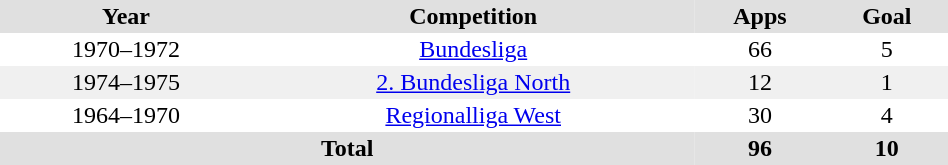<table border="0" cellpadding="2" cellspacing="0" style="width:50%;">
<tr style="text-align:center; background:#e0e0e0;">
<th>Year</th>
<th>Competition</th>
<th>Apps</th>
<th>Goal</th>
</tr>
<tr style="text-align:center;">
<td>1970–1972</td>
<td><a href='#'>Bundesliga</a></td>
<td>66</td>
<td>5</td>
</tr>
<tr style="text-align:center; background:#f0f0f0;">
<td>1974–1975</td>
<td><a href='#'>2. Bundesliga North</a></td>
<td>12</td>
<td>1</td>
</tr>
<tr style="text-align:center;">
<td>1964–1970</td>
<td><a href='#'>Regionalliga West</a></td>
<td>30</td>
<td>4</td>
</tr>
<tr style="text-align:center; background:#e0e0e0;">
<th colspan="2">Total</th>
<th style="text-align:center;">96</th>
<th style="text-align:center;">10</th>
</tr>
</table>
